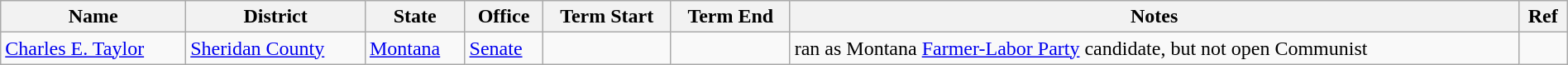<table class="wikitable sortable" width=100%>
<tr>
<th>Name</th>
<th>District</th>
<th>State</th>
<th>Office</th>
<th>Term Start</th>
<th>Term End</th>
<th>Notes</th>
<th>Ref</th>
</tr>
<tr>
<td><a href='#'>Charles E. Taylor</a></td>
<td><a href='#'>Sheridan County</a></td>
<td><a href='#'>Montana</a></td>
<td><a href='#'>Senate</a></td>
<td></td>
<td></td>
<td>ran as Montana <a href='#'>Farmer-Labor Party</a> candidate, but not open Communist</td>
<td></td>
</tr>
</table>
